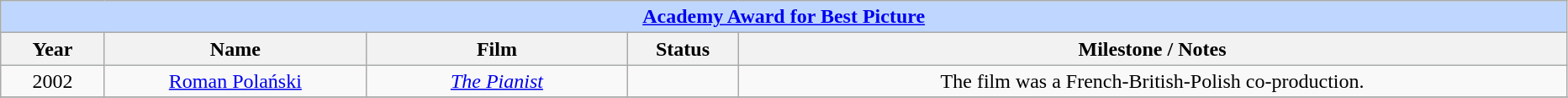<table class="wikitable" style="text-align: center">
<tr ---- bgcolor="#bfd7ff">
<td colspan=5 align=center><strong><a href='#'>Academy Award for Best Picture</a></strong></td>
</tr>
<tr ---- bgcolor="#ebf5ff">
<th width="75">Year</th>
<th width="200">Name</th>
<th width="200">Film</th>
<th width="80">Status</th>
<th width="650">Milestone / Notes</th>
</tr>
<tr>
<td>2002</td>
<td><a href='#'>Roman Polański</a></td>
<td><em><a href='#'>The Pianist</a></em></td>
<td></td>
<td>The film was a French-British-Polish co-production.</td>
</tr>
<tr>
</tr>
</table>
